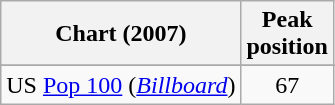<table class="wikitable">
<tr>
<th>Chart (2007)</th>
<th>Peak<br>position</th>
</tr>
<tr>
</tr>
<tr>
<td>US <a href='#'>Pop 100</a> (<a href='#'><em>Billboard</em></a>)</td>
<td align="center">67</td>
</tr>
</table>
